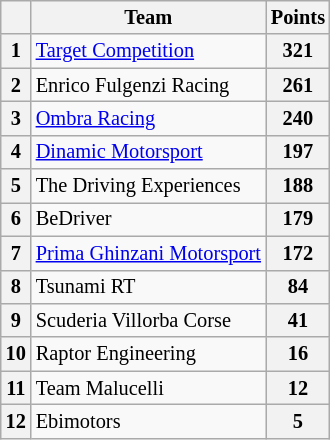<table class="wikitable" style="font-size:85%; text-align:center">
<tr>
<th></th>
<th>Team</th>
<th>Points</th>
</tr>
<tr>
<th>1</th>
<td align="left"> <a href='#'>Target Competition</a></td>
<th>321</th>
</tr>
<tr>
<th>2</th>
<td align="left"> Enrico Fulgenzi Racing</td>
<th>261</th>
</tr>
<tr>
<th>3</th>
<td align="left"> <a href='#'>Ombra Racing</a></td>
<th>240</th>
</tr>
<tr>
<th>4</th>
<td align="left"> <a href='#'>Dinamic Motorsport</a></td>
<th>197</th>
</tr>
<tr>
<th>5</th>
<td align="left"> The Driving Experiences</td>
<th>188</th>
</tr>
<tr>
<th>6</th>
<td align="left"> BeDriver</td>
<th>179</th>
</tr>
<tr>
<th>7</th>
<td align="left"> <a href='#'>Prima Ghinzani Motorsport</a></td>
<th>172</th>
</tr>
<tr>
<th>8</th>
<td align="left"> Tsunami RT</td>
<th>84</th>
</tr>
<tr>
<th>9</th>
<td align="left"> Scuderia Villorba Corse</td>
<th>41</th>
</tr>
<tr>
<th>10</th>
<td align="left"> Raptor Engineering</td>
<th>16</th>
</tr>
<tr>
<th>11</th>
<td align="left"> Team Malucelli</td>
<th>12</th>
</tr>
<tr>
<th>12</th>
<td align="left"> Ebimotors</td>
<th>5</th>
</tr>
</table>
